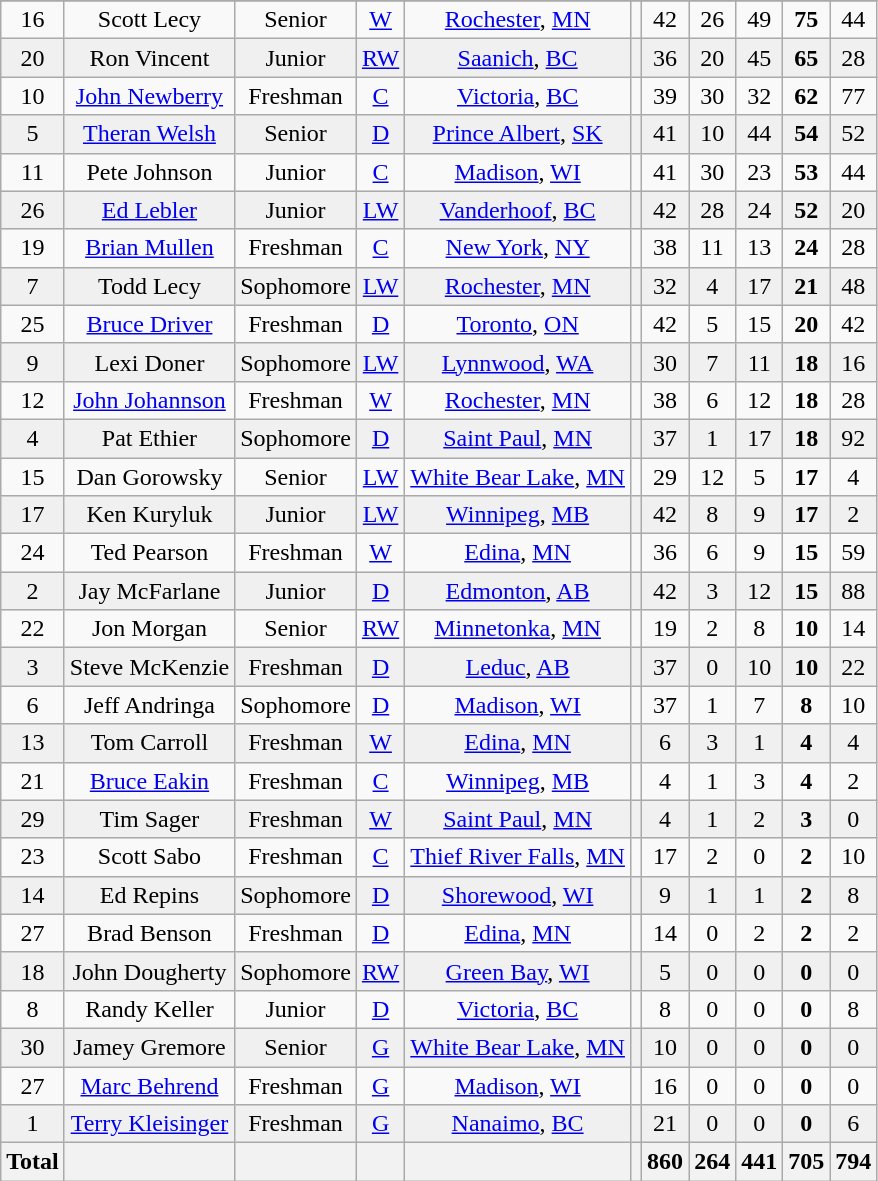<table class="wikitable sortable">
<tr align="center">
</tr>
<tr align="center" bgcolor="">
<td>16</td>
<td>Scott Lecy</td>
<td>Senior</td>
<td><a href='#'>W</a></td>
<td><a href='#'>Rochester</a>, <a href='#'>MN</a></td>
<td></td>
<td>42</td>
<td>26</td>
<td>49</td>
<td><strong>75</strong></td>
<td>44</td>
</tr>
<tr align="center" bgcolor="#f0f0f0">
<td>20</td>
<td>Ron Vincent</td>
<td>Junior</td>
<td><a href='#'>RW</a></td>
<td><a href='#'>Saanich</a>, <a href='#'>BC</a></td>
<td></td>
<td>36</td>
<td>20</td>
<td>45</td>
<td><strong>65</strong></td>
<td>28</td>
</tr>
<tr align="center" bgcolor="">
<td>10</td>
<td><a href='#'>John Newberry</a></td>
<td>Freshman</td>
<td><a href='#'>C</a></td>
<td><a href='#'>Victoria</a>, <a href='#'>BC</a></td>
<td></td>
<td>39</td>
<td>30</td>
<td>32</td>
<td><strong>62</strong></td>
<td>77</td>
</tr>
<tr align="center" bgcolor="#f0f0f0">
<td>5</td>
<td><a href='#'>Theran Welsh</a></td>
<td>Senior</td>
<td><a href='#'>D</a></td>
<td><a href='#'>Prince Albert</a>, <a href='#'>SK</a></td>
<td></td>
<td>41</td>
<td>10</td>
<td>44</td>
<td><strong>54</strong></td>
<td>52</td>
</tr>
<tr align="center" bgcolor="">
<td>11</td>
<td>Pete Johnson</td>
<td>Junior</td>
<td><a href='#'>C</a></td>
<td><a href='#'>Madison</a>, <a href='#'>WI</a></td>
<td></td>
<td>41</td>
<td>30</td>
<td>23</td>
<td><strong>53</strong></td>
<td>44</td>
</tr>
<tr align="center" bgcolor="#f0f0f0">
<td>26</td>
<td><a href='#'>Ed Lebler</a></td>
<td>Junior</td>
<td><a href='#'>LW</a></td>
<td><a href='#'>Vanderhoof</a>, <a href='#'>BC</a></td>
<td></td>
<td>42</td>
<td>28</td>
<td>24</td>
<td><strong>52</strong></td>
<td>20</td>
</tr>
<tr align="center" bgcolor="">
<td>19</td>
<td><a href='#'>Brian Mullen</a></td>
<td>Freshman</td>
<td><a href='#'>C</a></td>
<td><a href='#'>New York</a>, <a href='#'>NY</a></td>
<td></td>
<td>38</td>
<td>11</td>
<td>13</td>
<td><strong>24</strong></td>
<td>28</td>
</tr>
<tr align="center" bgcolor="#f0f0f0">
<td>7</td>
<td>Todd Lecy</td>
<td>Sophomore</td>
<td><a href='#'>LW</a></td>
<td><a href='#'>Rochester</a>, <a href='#'>MN</a></td>
<td></td>
<td>32</td>
<td>4</td>
<td>17</td>
<td><strong>21</strong></td>
<td>48</td>
</tr>
<tr align="center" bgcolor="">
<td>25</td>
<td><a href='#'>Bruce Driver</a></td>
<td>Freshman</td>
<td><a href='#'>D</a></td>
<td><a href='#'>Toronto</a>, <a href='#'>ON</a></td>
<td></td>
<td>42</td>
<td>5</td>
<td>15</td>
<td><strong>20</strong></td>
<td>42</td>
</tr>
<tr align="center" bgcolor="#f0f0f0">
<td>9</td>
<td>Lexi Doner</td>
<td>Sophomore</td>
<td><a href='#'>LW</a></td>
<td><a href='#'>Lynnwood</a>, <a href='#'>WA</a></td>
<td></td>
<td>30</td>
<td>7</td>
<td>11</td>
<td><strong>18</strong></td>
<td>16</td>
</tr>
<tr align="center" bgcolor="">
<td>12</td>
<td><a href='#'>John Johannson</a></td>
<td>Freshman</td>
<td><a href='#'>W</a></td>
<td><a href='#'>Rochester</a>, <a href='#'>MN</a></td>
<td></td>
<td>38</td>
<td>6</td>
<td>12</td>
<td><strong>18</strong></td>
<td>28</td>
</tr>
<tr align="center" bgcolor="#f0f0f0">
<td>4</td>
<td>Pat Ethier</td>
<td>Sophomore</td>
<td><a href='#'>D</a></td>
<td><a href='#'>Saint Paul</a>, <a href='#'>MN</a></td>
<td></td>
<td>37</td>
<td>1</td>
<td>17</td>
<td><strong>18</strong></td>
<td>92</td>
</tr>
<tr align="center" bgcolor="">
<td>15</td>
<td>Dan Gorowsky</td>
<td>Senior</td>
<td><a href='#'>LW</a></td>
<td><a href='#'>White Bear Lake</a>, <a href='#'>MN</a></td>
<td></td>
<td>29</td>
<td>12</td>
<td>5</td>
<td><strong>17</strong></td>
<td>4</td>
</tr>
<tr align="center" bgcolor="#f0f0f0">
<td>17</td>
<td>Ken Kuryluk</td>
<td>Junior</td>
<td><a href='#'>LW</a></td>
<td><a href='#'>Winnipeg</a>, <a href='#'>MB</a></td>
<td></td>
<td>42</td>
<td>8</td>
<td>9</td>
<td><strong>17</strong></td>
<td>2</td>
</tr>
<tr align="center" bgcolor="">
<td>24</td>
<td>Ted Pearson</td>
<td>Freshman</td>
<td><a href='#'>W</a></td>
<td><a href='#'>Edina</a>, <a href='#'>MN</a></td>
<td></td>
<td>36</td>
<td>6</td>
<td>9</td>
<td><strong>15</strong></td>
<td>59</td>
</tr>
<tr align="center" bgcolor="#f0f0f0">
<td>2</td>
<td>Jay McFarlane</td>
<td>Junior</td>
<td><a href='#'>D</a></td>
<td><a href='#'>Edmonton</a>, <a href='#'>AB</a></td>
<td></td>
<td>42</td>
<td>3</td>
<td>12</td>
<td><strong>15</strong></td>
<td>88</td>
</tr>
<tr align="center" bgcolor="">
<td>22</td>
<td>Jon Morgan</td>
<td>Senior</td>
<td><a href='#'>RW</a></td>
<td><a href='#'>Minnetonka</a>, <a href='#'>MN</a></td>
<td></td>
<td>19</td>
<td>2</td>
<td>8</td>
<td><strong>10</strong></td>
<td>14</td>
</tr>
<tr align="center" bgcolor="#f0f0f0">
<td>3</td>
<td>Steve McKenzie</td>
<td>Freshman</td>
<td><a href='#'>D</a></td>
<td><a href='#'>Leduc</a>, <a href='#'>AB</a></td>
<td></td>
<td>37</td>
<td>0</td>
<td>10</td>
<td><strong>10</strong></td>
<td>22</td>
</tr>
<tr align="center" bgcolor="">
<td>6</td>
<td>Jeff Andringa</td>
<td>Sophomore</td>
<td><a href='#'>D</a></td>
<td><a href='#'>Madison</a>, <a href='#'>WI</a></td>
<td></td>
<td>37</td>
<td>1</td>
<td>7</td>
<td><strong>8</strong></td>
<td>10</td>
</tr>
<tr align="center" bgcolor="#f0f0f0">
<td>13</td>
<td>Tom Carroll</td>
<td>Freshman</td>
<td><a href='#'>W</a></td>
<td><a href='#'>Edina</a>, <a href='#'>MN</a></td>
<td></td>
<td>6</td>
<td>3</td>
<td>1</td>
<td><strong>4</strong></td>
<td>4</td>
</tr>
<tr align="center" bgcolor="">
<td>21</td>
<td><a href='#'>Bruce Eakin</a></td>
<td>Freshman</td>
<td><a href='#'>C</a></td>
<td><a href='#'>Winnipeg</a>, <a href='#'>MB</a></td>
<td></td>
<td>4</td>
<td>1</td>
<td>3</td>
<td><strong>4</strong></td>
<td>2</td>
</tr>
<tr align="center" bgcolor="#f0f0f0">
<td>29</td>
<td>Tim Sager</td>
<td>Freshman</td>
<td><a href='#'>W</a></td>
<td><a href='#'>Saint Paul</a>, <a href='#'>MN</a></td>
<td></td>
<td>4</td>
<td>1</td>
<td>2</td>
<td><strong>3</strong></td>
<td>0</td>
</tr>
<tr align="center" bgcolor="">
<td>23</td>
<td>Scott Sabo</td>
<td>Freshman</td>
<td><a href='#'>C</a></td>
<td><a href='#'>Thief River Falls</a>, <a href='#'>MN</a></td>
<td></td>
<td>17</td>
<td>2</td>
<td>0</td>
<td><strong>2</strong></td>
<td>10</td>
</tr>
<tr align="center" bgcolor="#f0f0f0">
<td>14</td>
<td>Ed Repins</td>
<td>Sophomore</td>
<td><a href='#'>D</a></td>
<td><a href='#'>Shorewood</a>, <a href='#'>WI</a></td>
<td></td>
<td>9</td>
<td>1</td>
<td>1</td>
<td><strong>2</strong></td>
<td>8</td>
</tr>
<tr align="center" bgcolor="">
<td>27</td>
<td>Brad Benson</td>
<td>Freshman</td>
<td><a href='#'>D</a></td>
<td><a href='#'>Edina</a>, <a href='#'>MN</a></td>
<td></td>
<td>14</td>
<td>0</td>
<td>2</td>
<td><strong>2</strong></td>
<td>2</td>
</tr>
<tr align="center" bgcolor="#f0f0f0">
<td>18</td>
<td>John Dougherty</td>
<td>Sophomore</td>
<td><a href='#'>RW</a></td>
<td><a href='#'>Green Bay</a>, <a href='#'>WI</a></td>
<td></td>
<td>5</td>
<td>0</td>
<td>0</td>
<td><strong>0</strong></td>
<td>0</td>
</tr>
<tr align="center" bgcolor="">
<td>8</td>
<td>Randy Keller</td>
<td>Junior</td>
<td><a href='#'>D</a></td>
<td><a href='#'>Victoria</a>, <a href='#'>BC</a></td>
<td></td>
<td>8</td>
<td>0</td>
<td>0</td>
<td><strong>0</strong></td>
<td>8</td>
</tr>
<tr align="center" bgcolor="#f0f0f0">
<td>30</td>
<td>Jamey Gremore</td>
<td>Senior</td>
<td><a href='#'>G</a></td>
<td><a href='#'>White Bear Lake</a>, <a href='#'>MN</a></td>
<td></td>
<td>10</td>
<td>0</td>
<td>0</td>
<td><strong>0</strong></td>
<td>0</td>
</tr>
<tr align="center" bgcolor="">
<td>27</td>
<td><a href='#'>Marc Behrend</a></td>
<td>Freshman</td>
<td><a href='#'>G</a></td>
<td><a href='#'>Madison</a>, <a href='#'>WI</a></td>
<td></td>
<td>16</td>
<td>0</td>
<td>0</td>
<td><strong>0</strong></td>
<td>0</td>
</tr>
<tr align="center" bgcolor="#f0f0f0">
<td>1</td>
<td><a href='#'>Terry Kleisinger</a></td>
<td>Freshman</td>
<td><a href='#'>G</a></td>
<td><a href='#'>Nanaimo</a>, <a href='#'>BC</a></td>
<td></td>
<td>21</td>
<td>0</td>
<td>0</td>
<td><strong>0</strong></td>
<td>6</td>
</tr>
<tr>
<th>Total</th>
<th></th>
<th></th>
<th></th>
<th></th>
<th></th>
<th>860</th>
<th>264</th>
<th>441</th>
<th>705</th>
<th>794</th>
</tr>
</table>
